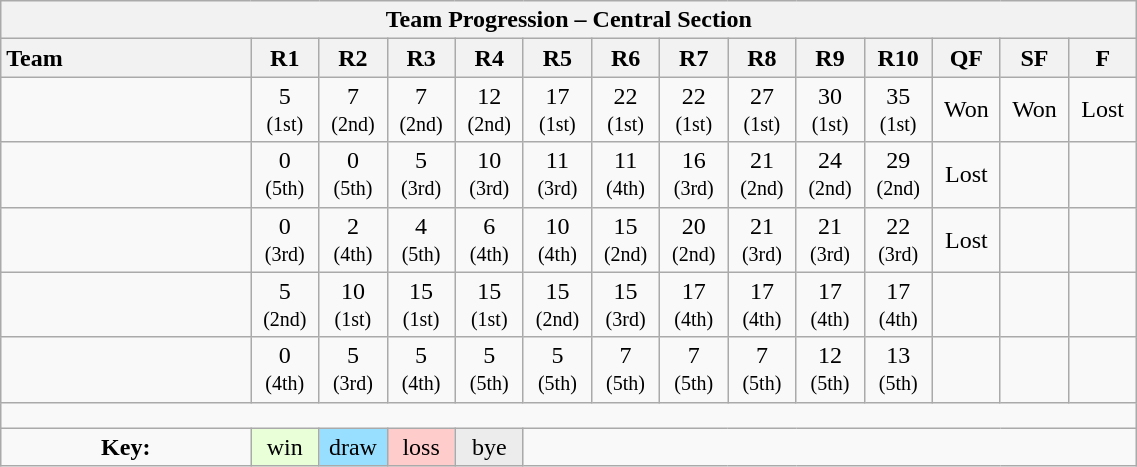<table class="wikitable collapsible" style="text-align:center; font-size:100%; width:60%;">
<tr>
<th colspan="100%" cellpadding="0" cellspacing="0">Team Progression – Central Section</th>
</tr>
<tr>
<th style="text-align:left; width:22%;">Team</th>
<th style="width:6%;">R1</th>
<th style="width:6%;">R2</th>
<th style="width:6%;">R3</th>
<th style="width:6%;">R4</th>
<th style="width:6%;">R5</th>
<th style="width:6%;">R6</th>
<th style="width:6%;">R7</th>
<th style="width:6%;">R8</th>
<th style="width:6%;">R9</th>
<th style="width:6%;">R10</th>
<th style="width:6%;">QF</th>
<th style="width:6%;">SF</th>
<th style="width:6%;">F</th>
</tr>
<tr>
<td style="text-align:left;"></td>
<td>5 <br> <small>(1st)</small></td>
<td>7 <br> <small>(2nd)</small></td>
<td>7 <br> <small>(2nd)</small></td>
<td>12 <br> <small>(2nd)</small></td>
<td>17 <br> <small>(1st)</small></td>
<td>22 <br> <small>(1st)</small></td>
<td>22 <br> <small>(1st)</small></td>
<td>27 <br> <small>(1st)</small></td>
<td>30 <br> <small>(1st)</small></td>
<td>35 <br> <small>(1st)</small></td>
<td>Won</td>
<td>Won</td>
<td>Lost</td>
</tr>
<tr>
<td style="text-align:left;"></td>
<td>0 <br> <small>(5th)</small></td>
<td>0 <br> <small>(5th)</small></td>
<td>5 <br> <small>(3rd)</small></td>
<td>10 <br> <small>(3rd)</small></td>
<td>11 <br> <small>(3rd)</small></td>
<td>11 <br> <small>(4th)</small></td>
<td>16 <br> <small>(3rd)</small></td>
<td>21 <br> <small>(2nd)</small></td>
<td>24 <br> <small>(2nd)</small></td>
<td>29 <br> <small>(2nd)</small></td>
<td>Lost</td>
<td> </td>
<td> </td>
</tr>
<tr>
<td style="text-align:left;"></td>
<td>0 <br> <small>(3rd)</small></td>
<td>2 <br> <small>(4th)</small></td>
<td>4 <br> <small>(5th)</small></td>
<td>6 <br> <small>(4th)</small></td>
<td>10 <br> <small>(4th)</small></td>
<td>15 <br> <small>(2nd)</small></td>
<td>20 <br> <small>(2nd)</small></td>
<td>21 <br> <small>(3rd)</small></td>
<td>21 <br> <small>(3rd)</small></td>
<td>22 <br> <small>(3rd)</small></td>
<td>Lost</td>
<td> </td>
<td> </td>
</tr>
<tr>
<td style="text-align:left;"></td>
<td>5 <br> <small>(2nd)</small></td>
<td>10 <br> <small>(1st)</small></td>
<td>15 <br> <small>(1st)</small></td>
<td>15 <br> <small>(1st)</small></td>
<td>15 <br> <small>(2nd)</small></td>
<td>15 <br> <small>(3rd)</small></td>
<td>17 <br> <small>(4th)</small></td>
<td>17 <br> <small>(4th)</small></td>
<td>17 <br> <small>(4th)</small></td>
<td>17 <br> <small>(4th)</small></td>
<td> </td>
<td> </td>
<td> </td>
</tr>
<tr>
<td style="text-align:left;"></td>
<td>0 <br> <small>(4th)</small></td>
<td>5 <br> <small>(3rd)</small></td>
<td>5 <br> <small>(4th)</small></td>
<td>5 <br> <small>(5th)</small></td>
<td>5 <br> <small>(5th)</small></td>
<td>7 <br> <small>(5th)</small></td>
<td>7 <br> <small>(5th)</small></td>
<td>7 <br> <small>(5th)</small></td>
<td>12 <br> <small>(5th)</small></td>
<td>13 <br> <small>(5th)</small></td>
<td> </td>
<td> </td>
<td> </td>
</tr>
<tr>
<td colspan="100%" style="text-align:center; height: 10px;"></td>
</tr>
<tr>
<td><strong>Key:</strong></td>
<td style="background:#E8FFD8;">win</td>
<td style="background:#97DEFF;">draw</td>
<td style="background:#FFCCCC;">loss</td>
<td style="background:#ECECEC;">bye</td>
<td colspan="100%"></td>
</tr>
</table>
